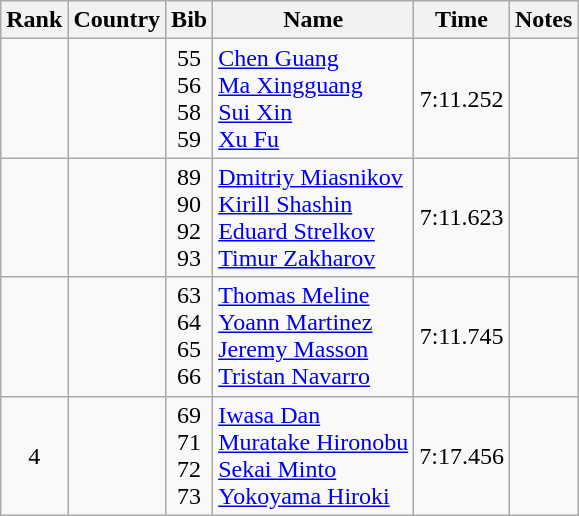<table class="wikitable sortable" style="text-align:center">
<tr>
<th>Rank</th>
<th>Country</th>
<th>Bib</th>
<th>Name</th>
<th>Time</th>
<th>Notes</th>
</tr>
<tr>
<td></td>
<td align=left></td>
<td>55<br>56<br>58<br>59</td>
<td align=left><a href='#'>Chen Guang</a><br><a href='#'>Ma Xingguang</a><br><a href='#'>Sui Xin</a><br><a href='#'>Xu Fu</a></td>
<td>7:11.252</td>
<td></td>
</tr>
<tr>
<td></td>
<td align=left></td>
<td>89<br>90<br>92<br>93</td>
<td align=left><a href='#'>Dmitriy Miasnikov</a><br><a href='#'>Kirill Shashin</a><br><a href='#'>Eduard Strelkov</a><br><a href='#'>Timur Zakharov</a></td>
<td>7:11.623</td>
<td></td>
</tr>
<tr>
<td></td>
<td align=left></td>
<td>63<br>64<br>65<br>66</td>
<td align=left><a href='#'>Thomas Meline</a><br><a href='#'>Yoann Martinez</a><br><a href='#'>Jeremy Masson</a><br><a href='#'>Tristan Navarro</a></td>
<td>7:11.745</td>
<td></td>
</tr>
<tr>
<td>4</td>
<td align=left></td>
<td>69<br>71<br>72<br>73</td>
<td align=left><a href='#'>Iwasa Dan</a><br><a href='#'>Muratake Hironobu</a><br><a href='#'>Sekai Minto</a><br><a href='#'>Yokoyama Hiroki</a></td>
<td>7:17.456</td>
<td></td>
</tr>
</table>
